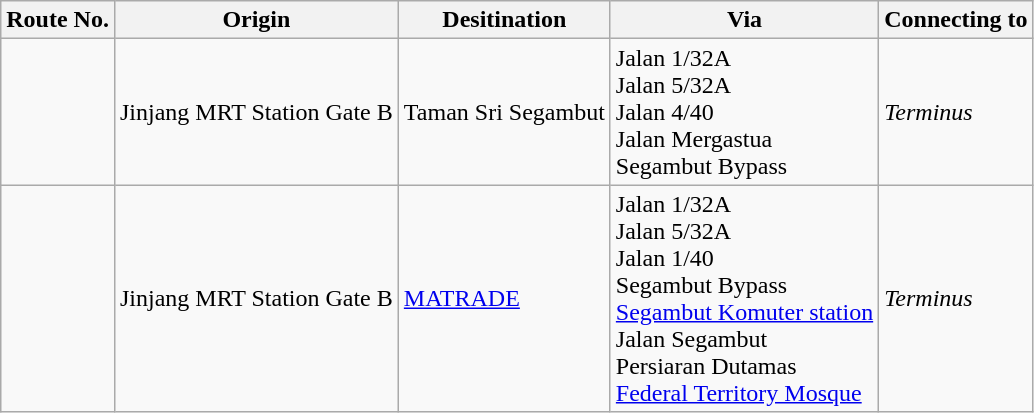<table class="wikitable">
<tr>
<th>Route No.</th>
<th>Origin</th>
<th>Desitination</th>
<th>Via</th>
<th>Connecting to</th>
</tr>
<tr>
<td></td>
<td> Jinjang MRT Station Gate B</td>
<td>Taman Sri Segambut</td>
<td>Jalan 1/32A<br>Jalan 5/32A<br>Jalan 4/40<br>Jalan Mergastua<br>Segambut Bypass</td>
<td><em>Terminus</em></td>
</tr>
<tr>
<td></td>
<td> Jinjang MRT Station Gate B</td>
<td><a href='#'>MATRADE</a></td>
<td>Jalan 1/32A<br>Jalan 5/32A<br>Jalan 1/40<br>Segambut Bypass<br> <a href='#'>Segambut Komuter station</a><br>Jalan Segambut<br>Persiaran Dutamas<br><a href='#'>Federal Territory Mosque</a></td>
<td><em>Terminus</em></td>
</tr>
</table>
